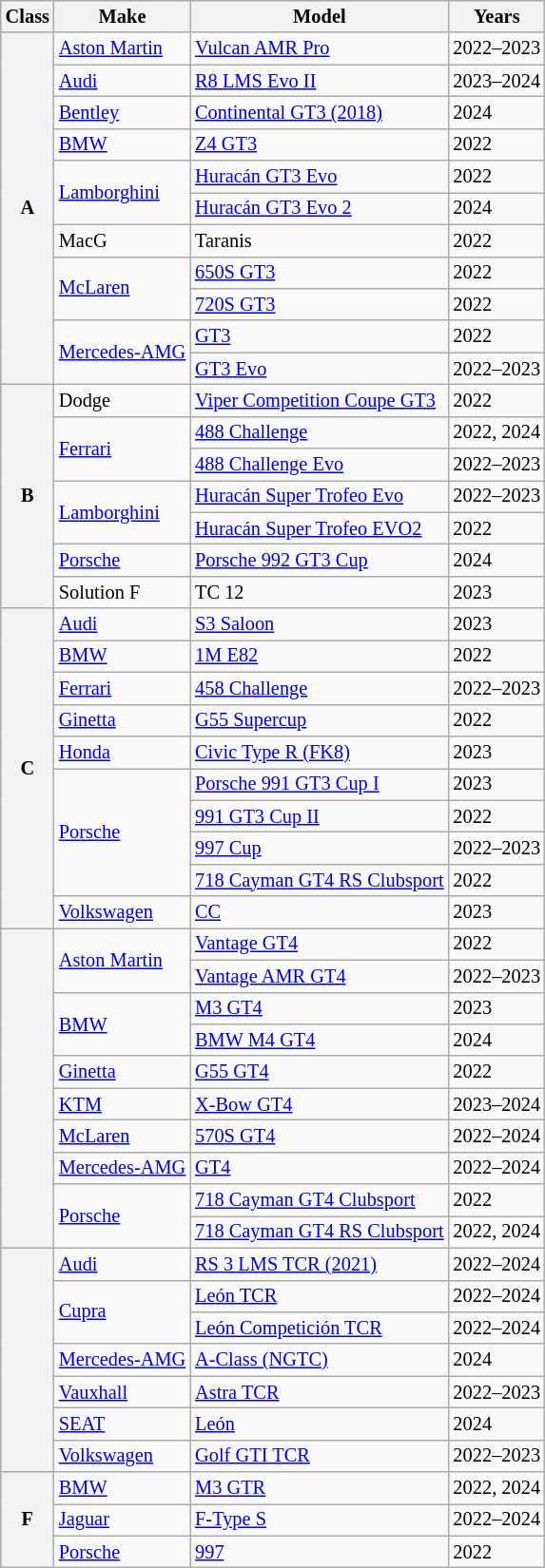<table class="wikitable" style="font-size: 85%;">
<tr>
<th>Class</th>
<th>Make</th>
<th>Model</th>
<th>Years</th>
</tr>
<tr>
<th rowspan=11 align=center>A</th>
<td> <a href='#'>Aston Martin</a></td>
<td><a href='#'>Vulcan AMR Pro</a></td>
<td>2022–2023</td>
</tr>
<tr>
<td> <a href='#'>Audi</a></td>
<td><a href='#'>R8 LMS Evo II</a></td>
<td>2023–2024</td>
</tr>
<tr>
<td> <a href='#'>Bentley</a></td>
<td><a href='#'>Continental GT3 (2018)</a></td>
<td>2024</td>
</tr>
<tr>
<td> <a href='#'>BMW</a></td>
<td><a href='#'>Z4 GT3</a></td>
<td>2022</td>
</tr>
<tr>
<td rowspan=2> <a href='#'>Lamborghini</a></td>
<td><a href='#'>Huracán GT3 Evo</a></td>
<td>2022</td>
</tr>
<tr>
<td><a href='#'>Huracán GT3 Evo 2</a></td>
<td>2024</td>
</tr>
<tr>
<td> MacG</td>
<td>Taranis</td>
<td>2022</td>
</tr>
<tr>
<td rowspan=2> <a href='#'>McLaren</a></td>
<td><a href='#'>650S GT3</a></td>
<td>2022</td>
</tr>
<tr>
<td><a href='#'>720S GT3</a></td>
<td>2022</td>
</tr>
<tr>
<td rowspan=2> <a href='#'>Mercedes-AMG</a></td>
<td><a href='#'>GT3</a></td>
<td>2022</td>
</tr>
<tr>
<td><a href='#'>GT3 Evo</a></td>
<td>2022–2023</td>
</tr>
<tr>
<th rowspan=7 align=center>B</th>
<td> Dodge</td>
<td><a href='#'>Viper Competition Coupe GT3</a></td>
<td>2022</td>
</tr>
<tr>
<td rowspan=2> <a href='#'>Ferrari</a></td>
<td><a href='#'>488 Challenge</a></td>
<td>2022, 2024</td>
</tr>
<tr>
<td><a href='#'>488 Challenge Evo</a></td>
<td>2022–2023</td>
</tr>
<tr>
<td rowspan=2> <a href='#'>Lamborghini</a></td>
<td><a href='#'>Huracán Super Trofeo Evo</a></td>
<td>2022–2023</td>
</tr>
<tr>
<td><a href='#'>Huracán Super Trofeo EVO2</a></td>
<td>2022</td>
</tr>
<tr>
<td> <a href='#'>Porsche</a></td>
<td><a href='#'>Porsche 992 GT3 Cup</a></td>
<td>2024</td>
</tr>
<tr>
<td> Solution F</td>
<td>TC 12</td>
<td>2023</td>
</tr>
<tr>
<th rowspan=10 align=center>C</th>
<td> <a href='#'>Audi</a></td>
<td><a href='#'>S3 Saloon</a></td>
<td>2023</td>
</tr>
<tr>
<td> <a href='#'>BMW</a></td>
<td><a href='#'>1M E82</a></td>
<td>2022</td>
</tr>
<tr>
<td> <a href='#'>Ferrari</a></td>
<td><a href='#'>458 Challenge</a></td>
<td>2022–2023</td>
</tr>
<tr>
<td> <a href='#'>Ginetta</a></td>
<td><a href='#'>G55 Supercup</a></td>
<td>2022</td>
</tr>
<tr>
<td> <a href='#'>Honda</a></td>
<td><a href='#'>Civic Type R (FK8)</a></td>
<td>2023</td>
</tr>
<tr>
<td rowspan=4> <a href='#'>Porsche</a></td>
<td><a href='#'>Porsche 991 GT3 Cup I</a></td>
<td>2023</td>
</tr>
<tr>
<td><a href='#'>991 GT3 Cup II</a></td>
<td>2022</td>
</tr>
<tr>
<td><a href='#'>997 Cup</a></td>
<td>2022–2023</td>
</tr>
<tr>
<td><a href='#'>718 Cayman GT4 RS Clubsport</a></td>
<td>2022</td>
</tr>
<tr>
<td> <a href='#'>Volkswagen</a></td>
<td><a href='#'>CC</a></td>
<td>2023</td>
</tr>
<tr>
<th rowspan=10 align=center></th>
<td rowspan=2> <a href='#'>Aston Martin</a></td>
<td><a href='#'>Vantage GT4</a></td>
<td>2022</td>
</tr>
<tr>
<td><a href='#'>Vantage AMR GT4</a></td>
<td>2022–2023</td>
</tr>
<tr>
<td rowspan=2> <a href='#'>BMW</a></td>
<td><a href='#'>M3 GT4</a></td>
<td>2023</td>
</tr>
<tr>
<td><a href='#'>BMW M4 GT4</a></td>
<td>2024</td>
</tr>
<tr>
<td> <a href='#'>Ginetta</a></td>
<td><a href='#'>G55 GT4</a></td>
<td>2022</td>
</tr>
<tr>
<td> <a href='#'>KTM</a></td>
<td><a href='#'>X-Bow GT4</a></td>
<td>2023–2024</td>
</tr>
<tr>
<td> <a href='#'>McLaren</a></td>
<td><a href='#'>570S GT4</a></td>
<td>2022–2024</td>
</tr>
<tr>
<td> <a href='#'>Mercedes-AMG</a></td>
<td><a href='#'>GT4</a></td>
<td>2022–2024</td>
</tr>
<tr>
<td rowspan=2> <a href='#'>Porsche</a></td>
<td><a href='#'>718 Cayman GT4 Clubsport</a></td>
<td>2022</td>
</tr>
<tr>
<td><a href='#'>718 Cayman GT4 RS Clubsport</a></td>
<td>2022, 2024</td>
</tr>
<tr>
<th rowspan=7 align=center></th>
<td> <a href='#'>Audi</a></td>
<td><a href='#'>RS 3 LMS TCR (2021)</a></td>
<td>2022–2024</td>
</tr>
<tr>
<td rowspan=2> <a href='#'>Cupra</a></td>
<td><a href='#'>León TCR</a></td>
<td>2022–2024</td>
</tr>
<tr>
<td><a href='#'>León Competición TCR</a></td>
<td>2022–2024</td>
</tr>
<tr>
<td> <a href='#'>Mercedes-AMG</a></td>
<td><a href='#'>A-Class (NGTC)</a></td>
<td>2024</td>
</tr>
<tr>
<td> <a href='#'>Vauxhall</a></td>
<td><a href='#'>Astra TCR</a></td>
<td>2022–2023</td>
</tr>
<tr>
<td> <a href='#'>SEAT</a></td>
<td><a href='#'>León</a></td>
<td>2024</td>
</tr>
<tr>
<td> <a href='#'>Volkswagen</a></td>
<td><a href='#'>Golf GTI TCR</a></td>
<td>2022–2023</td>
</tr>
<tr>
<th rowspan=3 align=center>F</th>
<td> <a href='#'>BMW</a></td>
<td><a href='#'>M3 GTR</a></td>
<td>2022, 2024</td>
</tr>
<tr>
<td> <a href='#'>Jaguar</a></td>
<td><a href='#'>F-Type S</a></td>
<td>2022–2024</td>
</tr>
<tr>
<td> <a href='#'>Porsche</a></td>
<td><a href='#'>997</a></td>
<td>2022</td>
</tr>
</table>
